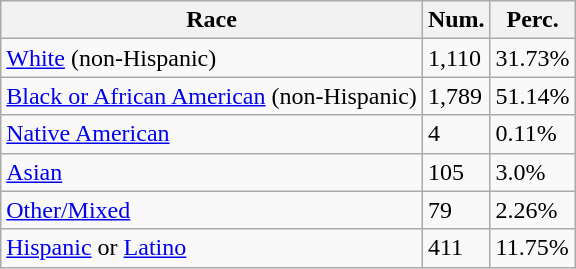<table class="wikitable">
<tr>
<th>Race</th>
<th>Num.</th>
<th>Perc.</th>
</tr>
<tr>
<td><a href='#'>White</a> (non-Hispanic)</td>
<td>1,110</td>
<td>31.73%</td>
</tr>
<tr>
<td><a href='#'>Black or African American</a> (non-Hispanic)</td>
<td>1,789</td>
<td>51.14%</td>
</tr>
<tr>
<td><a href='#'>Native American</a></td>
<td>4</td>
<td>0.11%</td>
</tr>
<tr>
<td><a href='#'>Asian</a></td>
<td>105</td>
<td>3.0%</td>
</tr>
<tr>
<td><a href='#'>Other/Mixed</a></td>
<td>79</td>
<td>2.26%</td>
</tr>
<tr>
<td><a href='#'>Hispanic</a> or <a href='#'>Latino</a></td>
<td>411</td>
<td>11.75%</td>
</tr>
</table>
